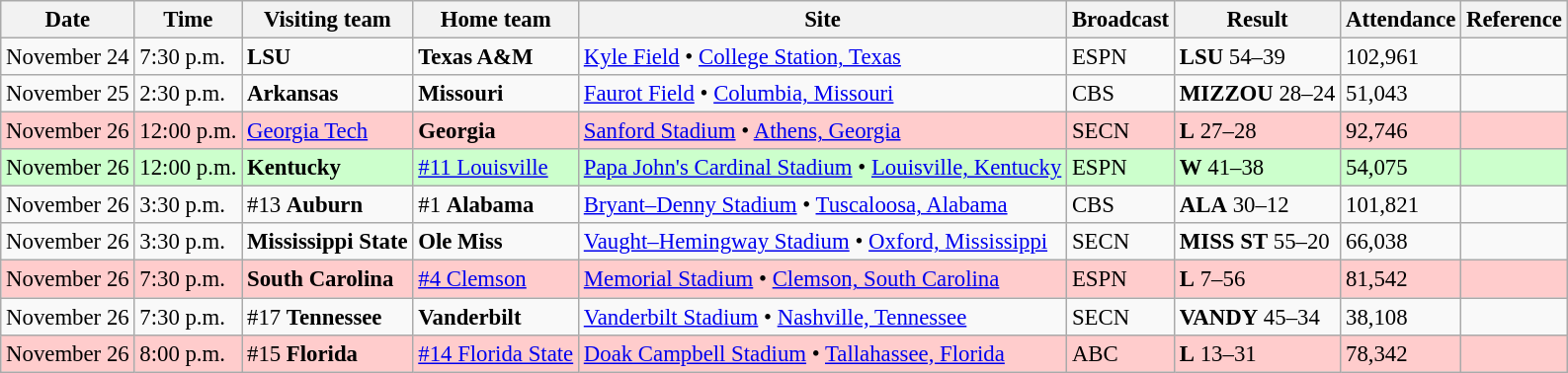<table class="wikitable" style="font-size:95%;">
<tr>
<th>Date</th>
<th>Time</th>
<th>Visiting team</th>
<th>Home team</th>
<th>Site</th>
<th>Broadcast</th>
<th>Result</th>
<th>Attendance</th>
<th class="unsortable">Reference</th>
</tr>
<tr bgcolor=>
<td>November 24</td>
<td>7:30 p.m.</td>
<td><strong>LSU</strong></td>
<td><strong>Texas A&M</strong></td>
<td><a href='#'>Kyle Field</a> • <a href='#'>College Station, Texas</a></td>
<td>ESPN</td>
<td><strong>LSU</strong> 54–39</td>
<td>102,961</td>
<td></td>
</tr>
<tr bgcolor=>
<td>November 25</td>
<td>2:30 p.m.</td>
<td><strong>Arkansas</strong></td>
<td><strong>Missouri</strong></td>
<td><a href='#'>Faurot Field</a> • <a href='#'>Columbia, Missouri</a></td>
<td>CBS</td>
<td><strong>MIZZOU</strong> 28–24</td>
<td>51,043</td>
<td></td>
</tr>
<tr bgcolor=ffcccc>
<td>November 26</td>
<td>12:00 p.m.</td>
<td><a href='#'>Georgia Tech</a></td>
<td><strong>Georgia</strong></td>
<td><a href='#'>Sanford Stadium</a> • <a href='#'>Athens, Georgia</a></td>
<td>SECN</td>
<td><strong>L</strong> 27–28</td>
<td>92,746</td>
<td></td>
</tr>
<tr bgcolor=ccffcc>
<td>November 26</td>
<td>12:00 p.m.</td>
<td><strong>Kentucky</strong></td>
<td><a href='#'>#11 Louisville</a></td>
<td><a href='#'>Papa John's Cardinal Stadium</a> • <a href='#'>Louisville, Kentucky</a></td>
<td>ESPN</td>
<td><strong>W</strong> 41–38</td>
<td>54,075</td>
<td></td>
</tr>
<tr bgcolor=>
<td>November 26</td>
<td>3:30 p.m.</td>
<td>#13 <strong>Auburn</strong></td>
<td>#1 <strong>Alabama</strong></td>
<td><a href='#'>Bryant–Denny Stadium</a> • <a href='#'>Tuscaloosa, Alabama</a></td>
<td>CBS</td>
<td><strong>ALA</strong> 30–12</td>
<td>101,821</td>
<td></td>
</tr>
<tr bgcolor=>
<td>November 26</td>
<td>3:30 p.m.</td>
<td><strong>Mississippi State</strong></td>
<td><strong>Ole Miss</strong></td>
<td><a href='#'>Vaught–Hemingway Stadium</a> • <a href='#'>Oxford, Mississippi</a></td>
<td>SECN</td>
<td><strong>MISS ST</strong> 55–20</td>
<td>66,038</td>
<td></td>
</tr>
<tr bgcolor=ffcccc>
<td>November 26</td>
<td>7:30 p.m.</td>
<td><strong>South Carolina</strong></td>
<td><a href='#'>#4 Clemson</a></td>
<td><a href='#'>Memorial Stadium</a> • <a href='#'>Clemson, South Carolina</a></td>
<td>ESPN</td>
<td><strong>L</strong> 7–56</td>
<td>81,542</td>
<td></td>
</tr>
<tr bgcolor=>
<td>November 26</td>
<td>7:30 p.m.</td>
<td>#17 <strong>Tennessee</strong></td>
<td><strong>Vanderbilt</strong></td>
<td><a href='#'>Vanderbilt Stadium</a> • <a href='#'>Nashville, Tennessee</a></td>
<td>SECN</td>
<td><strong>VANDY</strong> 45–34</td>
<td>38,108</td>
<td></td>
</tr>
<tr bgcolor=ffcccc>
<td>November 26</td>
<td>8:00 p.m.</td>
<td>#15 <strong>Florida</strong></td>
<td><a href='#'>#14 Florida State</a></td>
<td><a href='#'>Doak Campbell Stadium</a> • <a href='#'>Tallahassee, Florida</a></td>
<td>ABC</td>
<td><strong>L</strong> 13–31</td>
<td>78,342</td>
<td></td>
</tr>
</table>
